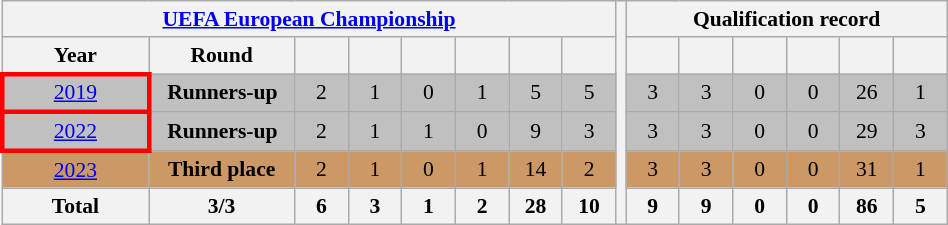<table class="wikitable" width=50% style="text-align: center;font-size:90%;">
<tr>
<th colspan=8><a href='#'>UEFA European Championship</a></th>
<th width=1% rowspan=20></th>
<th colspan=8>Qualification record</th>
</tr>
<tr>
<th width=80>Year</th>
<th width=80>Round</th>
<th width=25></th>
<th width=25></th>
<th width=25></th>
<th width=25></th>
<th width=25></th>
<th width=25></th>
<th width=25></th>
<th width=25></th>
<th width=25></th>
<th width=25></th>
<th width=25></th>
<th width=25></th>
</tr>
<tr bgcolor="silver">
<td style="border: 3px solid red"> <a href='#'>2019</a></td>
<td><strong>Runners-up</strong></td>
<td>2</td>
<td>1</td>
<td>0</td>
<td>1</td>
<td>5</td>
<td>5</td>
<td>3</td>
<td>3</td>
<td>0</td>
<td>0</td>
<td>26</td>
<td>1</td>
</tr>
<tr bgcolor="silver">
<td style="border: 3px solid red"> <a href='#'>2022</a></td>
<td><strong>Runners-up</strong></td>
<td>2</td>
<td>1</td>
<td>1</td>
<td>0</td>
<td>9</td>
<td>3</td>
<td>3</td>
<td>3</td>
<td>0</td>
<td>0</td>
<td>29</td>
<td>3</td>
</tr>
<tr bgcolor="#cc9966">
<td> <a href='#'>2023</a></td>
<td><strong>Third place</strong></td>
<td>2</td>
<td>1</td>
<td>0</td>
<td>1</td>
<td>14</td>
<td>2</td>
<td>3</td>
<td>3</td>
<td>0</td>
<td>0</td>
<td>31</td>
<td>1</td>
</tr>
<tr>
<th>Total</th>
<th>3/3</th>
<th>6</th>
<th>3</th>
<th>1</th>
<th>2</th>
<th>28</th>
<th>10</th>
<th>9</th>
<th>9</th>
<th>0</th>
<th>0</th>
<th>86</th>
<th>5</th>
</tr>
</table>
